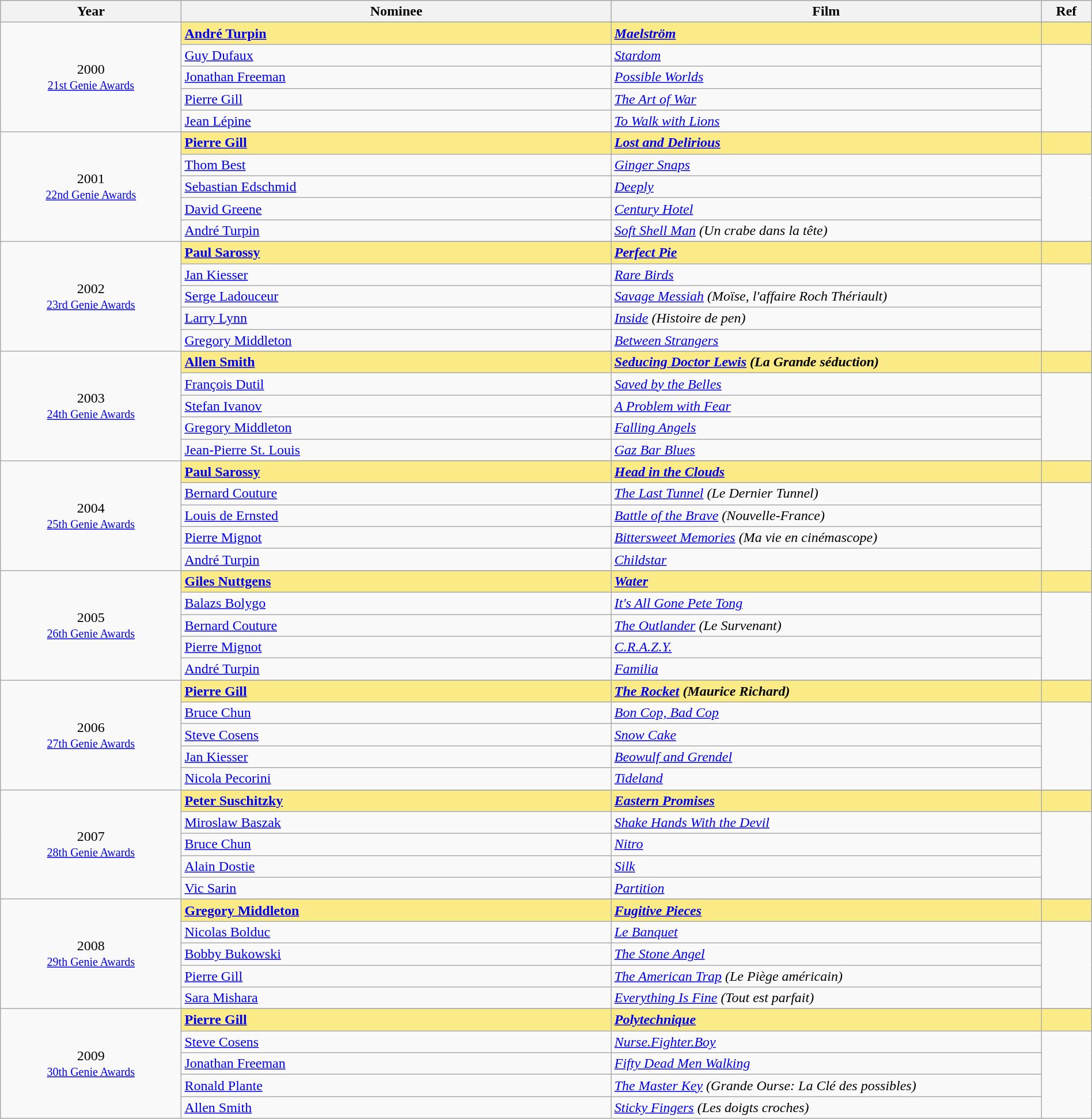<table class="wikitable" style="width:100%;">
<tr style="background:#bebebe;">
<th style="width:8%;">Year</th>
<th style="width:19%;">Nominee</th>
<th style="width:19%;">Film</th>
<th style="width:2%;">Ref</th>
</tr>
<tr>
<td rowspan="6" align="center">2000 <br> <small><a href='#'>21st Genie Awards</a></small></td>
</tr>
<tr style="background:#FAEB86;">
<td><strong><a href='#'>André Turpin</a></strong></td>
<td><strong><em><a href='#'>Maelström</a></em></strong></td>
<td></td>
</tr>
<tr>
<td><a href='#'>Guy Dufaux</a></td>
<td><em><a href='#'>Stardom</a></em></td>
<td rowspan=4></td>
</tr>
<tr>
<td><a href='#'>Jonathan Freeman</a></td>
<td><em><a href='#'>Possible Worlds</a></em></td>
</tr>
<tr>
<td><a href='#'>Pierre Gill</a></td>
<td><em><a href='#'>The Art of War</a></em></td>
</tr>
<tr>
<td><a href='#'>Jean Lépine</a></td>
<td><em><a href='#'>To Walk with Lions</a></em></td>
</tr>
<tr>
<td rowspan="6" align="center">2001 <br> <small><a href='#'>22nd Genie Awards</a></small></td>
</tr>
<tr style="background:#FAEB86;">
<td><strong><a href='#'>Pierre Gill</a></strong></td>
<td><strong><em><a href='#'>Lost and Delirious</a></em></strong></td>
<td></td>
</tr>
<tr>
<td><a href='#'>Thom Best</a></td>
<td><em><a href='#'>Ginger Snaps</a></em></td>
<td rowspan=4></td>
</tr>
<tr>
<td><a href='#'>Sebastian Edschmid</a></td>
<td><em><a href='#'>Deeply</a></em></td>
</tr>
<tr>
<td><a href='#'>David Greene</a></td>
<td><em><a href='#'>Century Hotel</a></em></td>
</tr>
<tr>
<td><a href='#'>André Turpin</a></td>
<td><em><a href='#'>Soft Shell Man</a> (Un crabe dans la tête)</em></td>
</tr>
<tr>
<td rowspan="6" align="center">2002 <br> <small><a href='#'>23rd Genie Awards</a></small></td>
</tr>
<tr style="background:#FAEB86;">
<td><strong><a href='#'>Paul Sarossy</a></strong></td>
<td><strong><em><a href='#'>Perfect Pie</a></em></strong></td>
<td></td>
</tr>
<tr>
<td><a href='#'>Jan Kiesser</a></td>
<td><em><a href='#'>Rare Birds</a></em></td>
<td rowspan=4></td>
</tr>
<tr>
<td><a href='#'>Serge Ladouceur</a></td>
<td><em><a href='#'>Savage Messiah</a> (Moïse, l'affaire Roch Thériault)</em></td>
</tr>
<tr>
<td><a href='#'>Larry Lynn</a></td>
<td><em><a href='#'>Inside</a> (Histoire de pen)</em></td>
</tr>
<tr>
<td><a href='#'>Gregory Middleton</a></td>
<td><em><a href='#'>Between Strangers</a></em></td>
</tr>
<tr>
<td rowspan="6" align="center">2003 <br> <small><a href='#'>24th Genie Awards</a></small></td>
</tr>
<tr style="background:#FAEB86;">
<td><strong><a href='#'>Allen Smith</a></strong></td>
<td><strong><em><a href='#'>Seducing Doctor Lewis</a> (La Grande séduction)</em></strong></td>
<td></td>
</tr>
<tr>
<td><a href='#'>François Dutil</a></td>
<td><em><a href='#'>Saved by the Belles</a></em></td>
<td rowspan=4></td>
</tr>
<tr>
<td><a href='#'>Stefan Ivanov</a></td>
<td><em><a href='#'>A Problem with Fear</a></em></td>
</tr>
<tr>
<td><a href='#'>Gregory Middleton</a></td>
<td><em><a href='#'>Falling Angels</a></em></td>
</tr>
<tr>
<td><a href='#'>Jean-Pierre St. Louis</a></td>
<td><em><a href='#'>Gaz Bar Blues</a></em></td>
</tr>
<tr>
<td rowspan="6" align="center">2004 <br> <small><a href='#'>25th Genie Awards</a></small></td>
</tr>
<tr style="background:#FAEB86;">
<td><strong><a href='#'>Paul Sarossy</a></strong></td>
<td><strong><em><a href='#'>Head in the Clouds</a></em></strong></td>
<td></td>
</tr>
<tr>
<td><a href='#'>Bernard Couture</a></td>
<td><em><a href='#'>The Last Tunnel</a> (Le Dernier Tunnel)</em></td>
<td rowspan=4></td>
</tr>
<tr>
<td><a href='#'>Louis de Ernsted</a></td>
<td><em><a href='#'>Battle of the Brave</a> (Nouvelle-France)</em></td>
</tr>
<tr>
<td><a href='#'>Pierre Mignot</a></td>
<td><em><a href='#'>Bittersweet Memories</a> (Ma vie en cinémascope)</em></td>
</tr>
<tr>
<td><a href='#'>André Turpin</a></td>
<td><em><a href='#'>Childstar</a></em></td>
</tr>
<tr>
<td rowspan="6" align="center">2005 <br> <small><a href='#'>26th Genie Awards</a></small></td>
</tr>
<tr style="background:#FAEB86;">
<td><strong><a href='#'>Giles Nuttgens</a></strong></td>
<td><strong><em><a href='#'>Water</a></em></strong></td>
<td></td>
</tr>
<tr>
<td><a href='#'>Balazs Bolygo</a></td>
<td><em><a href='#'>It's All Gone Pete Tong</a></em></td>
<td rowspan=4></td>
</tr>
<tr>
<td><a href='#'>Bernard Couture</a></td>
<td><em><a href='#'>The Outlander</a> (Le Survenant)</em></td>
</tr>
<tr>
<td><a href='#'>Pierre Mignot</a></td>
<td><em><a href='#'>C.R.A.Z.Y.</a></em></td>
</tr>
<tr>
<td><a href='#'>André Turpin</a></td>
<td><em><a href='#'>Familia</a></em></td>
</tr>
<tr>
<td rowspan="6" align="center">2006 <br> <small><a href='#'>27th Genie Awards</a></small></td>
</tr>
<tr style="background:#FAEB86;">
<td><strong><a href='#'>Pierre Gill</a></strong></td>
<td><strong><em><a href='#'>The Rocket</a> (Maurice Richard)</em></strong></td>
<td></td>
</tr>
<tr>
<td><a href='#'>Bruce Chun</a></td>
<td><em><a href='#'>Bon Cop, Bad Cop</a></em></td>
<td rowspan=4></td>
</tr>
<tr>
<td><a href='#'>Steve Cosens</a></td>
<td><em><a href='#'>Snow Cake</a></em></td>
</tr>
<tr>
<td><a href='#'>Jan Kiesser</a></td>
<td><em><a href='#'>Beowulf and Grendel</a></em></td>
</tr>
<tr>
<td><a href='#'>Nicola Pecorini</a></td>
<td><em><a href='#'>Tideland</a></em></td>
</tr>
<tr>
<td rowspan="6" align="center">2007<br> <small><a href='#'>28th Genie Awards</a></small></td>
</tr>
<tr style="background:#FAEB86;">
<td><strong><a href='#'>Peter Suschitzky</a></strong></td>
<td><strong><em><a href='#'>Eastern Promises</a></em></strong></td>
<td></td>
</tr>
<tr>
<td><a href='#'>Miroslaw Baszak</a></td>
<td><em><a href='#'>Shake Hands With the Devil</a></em></td>
<td rowspan=4></td>
</tr>
<tr>
<td><a href='#'>Bruce Chun</a></td>
<td><em><a href='#'>Nitro</a></em></td>
</tr>
<tr>
<td><a href='#'>Alain Dostie</a></td>
<td><em><a href='#'>Silk</a></em></td>
</tr>
<tr>
<td><a href='#'>Vic Sarin</a></td>
<td><em><a href='#'>Partition</a></em></td>
</tr>
<tr>
<td rowspan="6" align="center">2008 <br> <small><a href='#'>29th Genie Awards</a></small></td>
</tr>
<tr style="background:#FAEB86;">
<td><strong><a href='#'>Gregory Middleton</a></strong></td>
<td><strong><em><a href='#'>Fugitive Pieces</a></em></strong></td>
<td></td>
</tr>
<tr>
<td><a href='#'>Nicolas Bolduc</a></td>
<td><em><a href='#'>Le Banquet</a></em></td>
<td rowspan=4></td>
</tr>
<tr>
<td><a href='#'>Bobby Bukowski</a></td>
<td><em><a href='#'>The Stone Angel</a></em></td>
</tr>
<tr>
<td><a href='#'>Pierre Gill</a></td>
<td><em><a href='#'>The American Trap</a> (Le Piège américain)</em></td>
</tr>
<tr>
<td><a href='#'>Sara Mishara</a></td>
<td><em><a href='#'>Everything Is Fine</a> (Tout est parfait)</em></td>
</tr>
<tr>
<td rowspan="6" align="center">2009 <br> <small><a href='#'>30th Genie Awards</a></small></td>
</tr>
<tr style="background:#FAEB86;">
<td><strong><a href='#'>Pierre Gill</a></strong></td>
<td><strong><em><a href='#'>Polytechnique</a></em></strong></td>
<td></td>
</tr>
<tr>
<td><a href='#'>Steve Cosens</a></td>
<td><em><a href='#'>Nurse.Fighter.Boy</a></em></td>
<td rowspan=4></td>
</tr>
<tr>
<td><a href='#'>Jonathan Freeman</a></td>
<td><em><a href='#'>Fifty Dead Men Walking</a></em></td>
</tr>
<tr>
<td><a href='#'>Ronald Plante</a></td>
<td><em><a href='#'>The Master Key</a> (Grande Ourse: La Clé des possibles)</em></td>
</tr>
<tr>
<td><a href='#'>Allen Smith</a></td>
<td><em><a href='#'>Sticky Fingers</a> (Les doigts croches)</em></td>
</tr>
</table>
